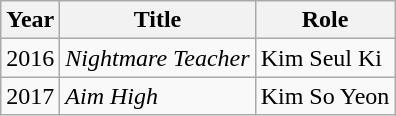<table class="wikitable sortable">
<tr>
<th>Year</th>
<th>Title</th>
<th>Role</th>
</tr>
<tr>
<td>2016</td>
<td><em>Nightmare Teacher</em></td>
<td>Kim Seul Ki</td>
</tr>
<tr>
<td>2017</td>
<td><em>Aim High</em></td>
<td>Kim So Yeon</td>
</tr>
</table>
